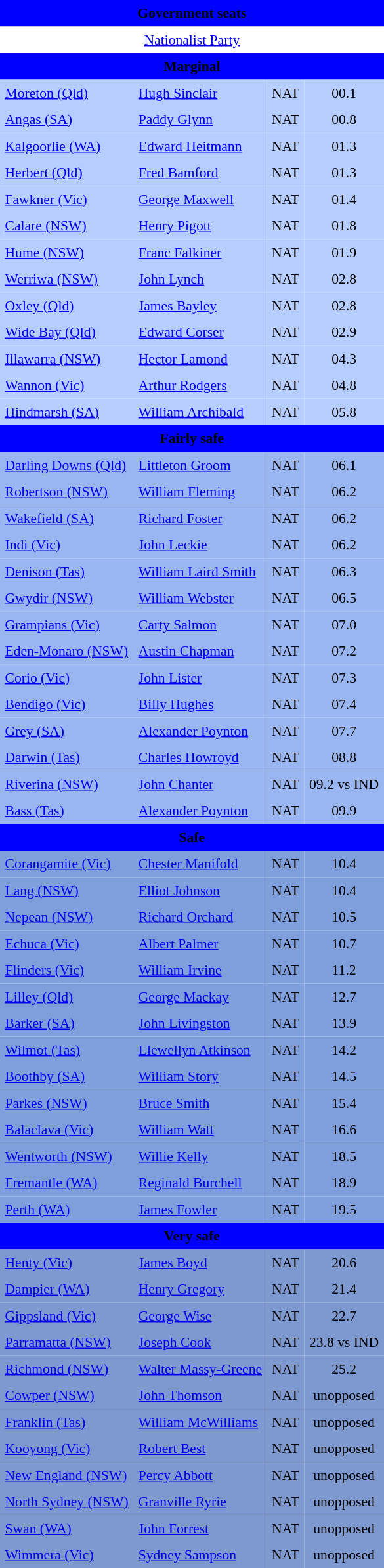<table class="toccolours" align="left" cellpadding="5" cellspacing="0" style="margin-right: .5em; margin-top: .4em;font-size: 90%;">
<tr>
<td COLSPAN=4 align="center" bgcolor="blue"><span><strong>Government seats</strong></span></td>
</tr>
<tr>
<td style="background-color:white" colspan=4 align="center"><a href='#'>Nationalist Party</a></td>
</tr>
<tr>
<td COLSPAN=4 align="center" bgcolor="blue"><span><strong>Marginal</strong></span></td>
</tr>
<tr>
<td align="left" bgcolor="B6CEFF"><a href='#'>Moreton (Qld)</a></td>
<td align="left" bgcolor="B6CEFF"><a href='#'>Hugh Sinclair</a></td>
<td align="left" bgcolor="B6CEFF">NAT</td>
<td align="center" bgcolor="B6CEFF">00.1</td>
</tr>
<tr>
<td align="left" bgcolor="B6CEFF"><a href='#'>Angas (SA)</a></td>
<td align="left" bgcolor="B6CEFF"><a href='#'>Paddy Glynn</a></td>
<td align="left" bgcolor="B6CEFF">NAT</td>
<td align="center" bgcolor="B6CEFF">00.8</td>
</tr>
<tr>
<td align="left" bgcolor="B6CEFF"><a href='#'>Kalgoorlie (WA)</a></td>
<td align="left" bgcolor="B6CEFF"><a href='#'>Edward Heitmann</a></td>
<td align="left" bgcolor="B6CEFF">NAT</td>
<td align="center" bgcolor="B6CEFF">01.3</td>
</tr>
<tr>
<td align="left" bgcolor="B6CEFF"><a href='#'>Herbert (Qld)</a></td>
<td align="left" bgcolor="B6CEFF"><a href='#'>Fred Bamford</a></td>
<td align="left" bgcolor="B6CEFF">NAT</td>
<td align="center" bgcolor="B6CEFF">01.3</td>
</tr>
<tr>
<td align="left" bgcolor="B6CEFF"><a href='#'>Fawkner (Vic)</a></td>
<td align="left" bgcolor="B6CEFF"><a href='#'>George Maxwell</a></td>
<td align="left" bgcolor="B6CEFF">NAT</td>
<td align="center" bgcolor="B6CEFF">01.4</td>
</tr>
<tr>
<td align="left" bgcolor="B6CEFF"><a href='#'>Calare (NSW)</a></td>
<td align="left" bgcolor="B6CEFF"><a href='#'>Henry Pigott</a></td>
<td align="left" bgcolor="B6CEFF">NAT</td>
<td align="center" bgcolor="B6CEFF">01.8</td>
</tr>
<tr>
<td align="left" bgcolor="B6CEFF"><a href='#'>Hume (NSW)</a></td>
<td align="left" bgcolor="B6CEFF"><a href='#'>Franc Falkiner</a></td>
<td align="left" bgcolor="B6CEFF">NAT</td>
<td align="center" bgcolor="B6CEFF">01.9</td>
</tr>
<tr>
<td align="left" bgcolor="B6CEFF"><a href='#'>Werriwa (NSW)</a></td>
<td align="left" bgcolor="B6CEFF"><a href='#'>John Lynch</a></td>
<td align="left" bgcolor="B6CEFF">NAT</td>
<td align="center" bgcolor="B6CEFF">02.8</td>
</tr>
<tr>
<td align="left" bgcolor="B6CEFF"><a href='#'>Oxley (Qld)</a></td>
<td align="left" bgcolor="B6CEFF"><a href='#'>James Bayley</a></td>
<td align="left" bgcolor="B6CEFF">NAT</td>
<td align="center" bgcolor="B6CEFF">02.8</td>
</tr>
<tr>
<td align="left" bgcolor="B6CEFF"><a href='#'>Wide Bay (Qld)</a></td>
<td align="left" bgcolor="B6CEFF"><a href='#'>Edward Corser</a></td>
<td align="left" bgcolor="B6CEFF">NAT</td>
<td align="center" bgcolor="B6CEFF">02.9</td>
</tr>
<tr>
<td align="left" bgcolor="B6CEFF"><a href='#'>Illawarra (NSW)</a></td>
<td align="left" bgcolor="B6CEFF"><a href='#'>Hector Lamond</a></td>
<td align="left" bgcolor="B6CEFF">NAT</td>
<td align="center" bgcolor="B6CEFF">04.3</td>
</tr>
<tr>
<td align="left" bgcolor="B6CEFF"><a href='#'>Wannon (Vic)</a></td>
<td align="left" bgcolor="B6CEFF"><a href='#'>Arthur Rodgers</a></td>
<td align="left" bgcolor="B6CEFF">NAT</td>
<td align="center" bgcolor="B6CEFF">04.8</td>
</tr>
<tr>
<td align="left" bgcolor="B6CEFF"><a href='#'>Hindmarsh (SA)</a></td>
<td align="left" bgcolor="B6CEFF"><a href='#'>William Archibald</a></td>
<td align="left" bgcolor="B6CEFF">NAT</td>
<td align="center" bgcolor="B6CEFF">05.8</td>
</tr>
<tr>
<td COLSPAN=4 align="center" bgcolor="blue"><span><strong>Fairly safe</strong></span></td>
</tr>
<tr>
<td align="left" bgcolor="99B6F0"><a href='#'>Darling Downs (Qld)</a></td>
<td align="left" bgcolor="99B6F0"><a href='#'>Littleton Groom</a></td>
<td align="left" bgcolor="99B6F0">NAT</td>
<td align="center" bgcolor="99B6F0">06.1</td>
</tr>
<tr>
<td align="left" bgcolor="99B6F0"><a href='#'>Robertson (NSW)</a></td>
<td align="left" bgcolor="99B6F0"><a href='#'>William Fleming</a></td>
<td align="left" bgcolor="99B6F0">NAT</td>
<td align="center" bgcolor="99B6F0">06.2</td>
</tr>
<tr>
<td align="left" bgcolor="99B6F0"><a href='#'>Wakefield (SA)</a></td>
<td align="left" bgcolor="99B6F0"><a href='#'>Richard Foster</a></td>
<td align="left" bgcolor="99B6F0">NAT</td>
<td align="center" bgcolor="99B6F0">06.2</td>
</tr>
<tr>
<td align="left" bgcolor="99B6F0"><a href='#'>Indi (Vic)</a></td>
<td align="left" bgcolor="99B6F0"><a href='#'>John Leckie</a></td>
<td align="left" bgcolor="99B6F0">NAT</td>
<td align="center" bgcolor="99B6F0">06.2</td>
</tr>
<tr>
<td align="left" bgcolor="99B6F0"><a href='#'>Denison (Tas)</a></td>
<td align="left" bgcolor="99B6F0"><a href='#'>William Laird Smith</a></td>
<td align="left" bgcolor="99B6F0">NAT</td>
<td align="center" bgcolor="99B6F0">06.3</td>
</tr>
<tr>
<td align="left" bgcolor="99B6F0"><a href='#'>Gwydir (NSW)</a></td>
<td align="left" bgcolor="99B6F0"><a href='#'>William Webster</a></td>
<td align="left" bgcolor="99B6F0">NAT</td>
<td align="center" bgcolor="99B6F0">06.5</td>
</tr>
<tr>
<td align="left" bgcolor="99B6F0"><a href='#'>Grampians (Vic)</a></td>
<td align="left" bgcolor="99B6F0"><a href='#'>Carty Salmon</a></td>
<td align="left" bgcolor="99B6F0">NAT</td>
<td align="center" bgcolor="99B6F0">07.0</td>
</tr>
<tr>
<td align="left" bgcolor="99B6F0"><a href='#'>Eden-Monaro (NSW)</a></td>
<td align="left" bgcolor="99B6F0"><a href='#'>Austin Chapman</a></td>
<td align="left" bgcolor="99B6F0">NAT</td>
<td align="center" bgcolor="99B6F0">07.2</td>
</tr>
<tr>
<td align="left" bgcolor="99B6F0"><a href='#'>Corio (Vic)</a></td>
<td align="left" bgcolor="99B6F0"><a href='#'>John Lister</a></td>
<td align="left" bgcolor="99B6F0">NAT</td>
<td align="center" bgcolor="99B6F0">07.3</td>
</tr>
<tr>
<td align="left" bgcolor="99B6F0"><a href='#'>Bendigo (Vic)</a></td>
<td align="left" bgcolor="99B6F0"><a href='#'>Billy Hughes</a></td>
<td align="left" bgcolor="99B6F0">NAT</td>
<td align="center" bgcolor="99B6F0">07.4</td>
</tr>
<tr>
<td align="left" bgcolor="99B6F0"><a href='#'>Grey (SA)</a></td>
<td align="left" bgcolor="99B6F0"><a href='#'>Alexander Poynton</a></td>
<td align="left" bgcolor="99B6F0">NAT</td>
<td align="center" bgcolor="99B6F0">07.7</td>
</tr>
<tr>
<td align="left" bgcolor="99B6F0"><a href='#'>Darwin (Tas)</a></td>
<td align="left" bgcolor="99B6F0"><a href='#'>Charles Howroyd</a></td>
<td align="left" bgcolor="99B6F0">NAT</td>
<td align="center" bgcolor="99B6F0">08.8</td>
</tr>
<tr>
<td align="left" bgcolor="99B6F0"><a href='#'>Riverina (NSW)</a></td>
<td align="left" bgcolor="99B6F0"><a href='#'>John Chanter</a></td>
<td align="left" bgcolor="99B6F0">NAT</td>
<td align="center" bgcolor="99B6F0">09.2 vs IND</td>
</tr>
<tr>
<td align="left" bgcolor="99B6F0"><a href='#'>Bass (Tas)</a></td>
<td align="left" bgcolor="99B6F0"><a href='#'>Alexander Poynton</a></td>
<td align="left" bgcolor="99B6F0">NAT</td>
<td align="center" bgcolor="99B6F0">09.9</td>
</tr>
<tr>
<td COLSPAN=4 align="center" bgcolor="blue"><span><strong>Safe</strong></span></td>
</tr>
<tr>
<td align="left" bgcolor="7F9EDC"><a href='#'>Corangamite (Vic)</a></td>
<td align="left" bgcolor="7F9EDC"><a href='#'>Chester Manifold</a></td>
<td align="left" bgcolor="7F9EDC">NAT</td>
<td align="center" bgcolor="7F9EDC">10.4</td>
</tr>
<tr>
<td align="left" bgcolor="7F9EDC"><a href='#'>Lang (NSW)</a></td>
<td align="left" bgcolor="7F9EDC"><a href='#'>Elliot Johnson</a></td>
<td align="left" bgcolor="7F9EDC">NAT</td>
<td align="center" bgcolor="7F9EDC">10.4</td>
</tr>
<tr>
<td align="left" bgcolor="7F9EDC"><a href='#'>Nepean (NSW)</a></td>
<td align="left" bgcolor="7F9EDC"><a href='#'>Richard Orchard</a></td>
<td align="left" bgcolor="7F9EDC">NAT</td>
<td align="center" bgcolor="7F9EDC">10.5</td>
</tr>
<tr>
<td align="left" bgcolor="7F9EDC"><a href='#'>Echuca (Vic)</a></td>
<td align="left" bgcolor="7F9EDC"><a href='#'>Albert Palmer</a></td>
<td align="left" bgcolor="7F9EDC">NAT</td>
<td align="center" bgcolor="7F9EDC">10.7</td>
</tr>
<tr>
<td align="left" bgcolor="7F9EDC"><a href='#'>Flinders (Vic)</a></td>
<td align="left" bgcolor="7F9EDC"><a href='#'>William Irvine</a></td>
<td align="left" bgcolor="7F9EDC">NAT</td>
<td align="center" bgcolor="7F9EDC">11.2</td>
</tr>
<tr>
<td align="left" bgcolor="7F9EDC"><a href='#'>Lilley (Qld)</a></td>
<td align="left" bgcolor="7F9EDC"><a href='#'>George Mackay</a></td>
<td align="left" bgcolor="7F9EDC">NAT</td>
<td align="center" bgcolor="7F9EDC">12.7</td>
</tr>
<tr>
<td align="left" bgcolor="7F9EDC"><a href='#'>Barker (SA)</a></td>
<td align="left" bgcolor="7F9EDC"><a href='#'>John Livingston</a></td>
<td align="left" bgcolor="7F9EDC">NAT</td>
<td align="center" bgcolor="7F9EDC">13.9</td>
</tr>
<tr>
<td align="left" bgcolor="7F9EDC"><a href='#'>Wilmot (Tas)</a></td>
<td align="left" bgcolor="7F9EDC"><a href='#'>Llewellyn Atkinson</a></td>
<td align="left" bgcolor="7F9EDC">NAT</td>
<td align="center" bgcolor="7F9EDC">14.2</td>
</tr>
<tr>
<td align="left" bgcolor="7F9EDC"><a href='#'>Boothby (SA)</a></td>
<td align="left" bgcolor="7F9EDC"><a href='#'>William Story</a></td>
<td align="left" bgcolor="7F9EDC">NAT</td>
<td align="center" bgcolor="7F9EDC">14.5</td>
</tr>
<tr>
<td align="left" bgcolor="7F9EDC"><a href='#'>Parkes (NSW)</a></td>
<td align="left" bgcolor="7F9EDC"><a href='#'>Bruce Smith</a></td>
<td align="left" bgcolor="7F9EDC">NAT</td>
<td align="center" bgcolor="7F9EDC">15.4</td>
</tr>
<tr>
<td align="left" bgcolor="7F9EDC"><a href='#'>Balaclava (Vic)</a></td>
<td align="left" bgcolor="7F9EDC"><a href='#'>William Watt</a></td>
<td align="left" bgcolor="7F9EDC">NAT</td>
<td align="center" bgcolor="7F9EDC">16.6</td>
</tr>
<tr>
<td align="left" bgcolor="7F9EDC"><a href='#'>Wentworth (NSW)</a></td>
<td align="left" bgcolor="7F9EDC"><a href='#'>Willie Kelly</a></td>
<td align="left" bgcolor="7F9EDC">NAT</td>
<td align="center" bgcolor="7F9EDC">18.5</td>
</tr>
<tr>
<td align="left" bgcolor="7F9EDC"><a href='#'>Fremantle (WA)</a></td>
<td align="left" bgcolor="7F9EDC"><a href='#'>Reginald Burchell</a></td>
<td align="left" bgcolor="7F9EDC">NAT</td>
<td align="center" bgcolor="7F9EDC">18.9</td>
</tr>
<tr>
<td align="left" bgcolor="7F9EDC"><a href='#'>Perth (WA)</a></td>
<td align="left" bgcolor="7F9EDC"><a href='#'>James Fowler</a></td>
<td align="left" bgcolor="7F9EDC">NAT</td>
<td align="center" bgcolor="7F9EDC">19.5</td>
</tr>
<tr>
<td COLSPAN=4 align="center" bgcolor="blue"><span><strong>Very safe</strong></span></td>
</tr>
<tr>
<td align="left" bgcolor="7E99D0"><a href='#'>Henty (Vic)</a></td>
<td align="left" bgcolor="7E99D0"><a href='#'>James Boyd</a></td>
<td align="left" bgcolor="7E99D0">NAT</td>
<td align="center" bgcolor="7E99D0">20.6</td>
</tr>
<tr>
<td align="left" bgcolor="7E99D0"><a href='#'>Dampier (WA)</a></td>
<td align="left" bgcolor="7E99D0"><a href='#'>Henry Gregory</a></td>
<td align="left" bgcolor="7E99D0">NAT</td>
<td align="center" bgcolor="7E99D0">21.4</td>
</tr>
<tr>
<td align="left" bgcolor="7E99D0"><a href='#'>Gippsland (Vic)</a></td>
<td align="left" bgcolor="7E99D0"><a href='#'>George Wise</a></td>
<td align="left" bgcolor="7E99D0">NAT</td>
<td align="center" bgcolor="7E99D0">22.7</td>
</tr>
<tr>
<td align="left" bgcolor="7E99D0"><a href='#'>Parramatta (NSW)</a></td>
<td align="left" bgcolor="7E99D0"><a href='#'>Joseph Cook</a></td>
<td align="left" bgcolor="7E99D0">NAT</td>
<td align="center" bgcolor="7E99D0">23.8 vs IND</td>
</tr>
<tr>
<td align="left" bgcolor="7E99D0"><a href='#'>Richmond (NSW)</a></td>
<td align="left" bgcolor="7E99D0"><a href='#'>Walter Massy-Greene</a></td>
<td align="left" bgcolor="7E99D0">NAT</td>
<td align="center" bgcolor="7E99D0">25.2</td>
</tr>
<tr>
<td align="left" bgcolor="7E99D0"><a href='#'>Cowper (NSW)</a></td>
<td align="left" bgcolor="7E99D0"><a href='#'>John Thomson</a></td>
<td align="left" bgcolor="7E99D0">NAT</td>
<td align="center" bgcolor="7E99D0">unopposed</td>
</tr>
<tr>
<td align="left" bgcolor="7E99D0"><a href='#'>Franklin (Tas)</a></td>
<td align="left" bgcolor="7E99D0"><a href='#'>William McWilliams</a></td>
<td align="left" bgcolor="7E99D0">NAT</td>
<td align="center" bgcolor="7E99D0">unopposed</td>
</tr>
<tr>
<td align="left" bgcolor="7E99D0"><a href='#'>Kooyong (Vic)</a></td>
<td align="left" bgcolor="7E99D0"><a href='#'>Robert Best</a></td>
<td align="left" bgcolor="7E99D0">NAT</td>
<td align="center" bgcolor="7E99D0">unopposed</td>
</tr>
<tr>
<td align="left" bgcolor="7E99D0"><a href='#'>New England (NSW)</a></td>
<td align="left" bgcolor="7E99D0"><a href='#'>Percy Abbott</a></td>
<td align="left" bgcolor="7E99D0">NAT</td>
<td align="center" bgcolor="7E99D0">unopposed</td>
</tr>
<tr>
<td align="left" bgcolor="7E99D0"><a href='#'>North Sydney (NSW)</a></td>
<td align="left" bgcolor="7E99D0"><a href='#'>Granville Ryrie</a></td>
<td align="left" bgcolor="7E99D0">NAT</td>
<td align="center" bgcolor="7E99D0">unopposed</td>
</tr>
<tr>
<td align="left" bgcolor="7E99D0"><a href='#'>Swan (WA)</a></td>
<td align="left" bgcolor="7E99D0"><a href='#'>John Forrest</a></td>
<td align="left" bgcolor="7E99D0">NAT</td>
<td align="center" bgcolor="7E99D0">unopposed</td>
</tr>
<tr>
<td align="left" bgcolor="7E99D0"><a href='#'>Wimmera (Vic)</a></td>
<td align="left" bgcolor="7E99D0"><a href='#'>Sydney Sampson</a></td>
<td align="left" bgcolor="7E99D0">NAT</td>
<td align="center" bgcolor="7E99D0">unopposed</td>
</tr>
<tr>
</tr>
</table>
